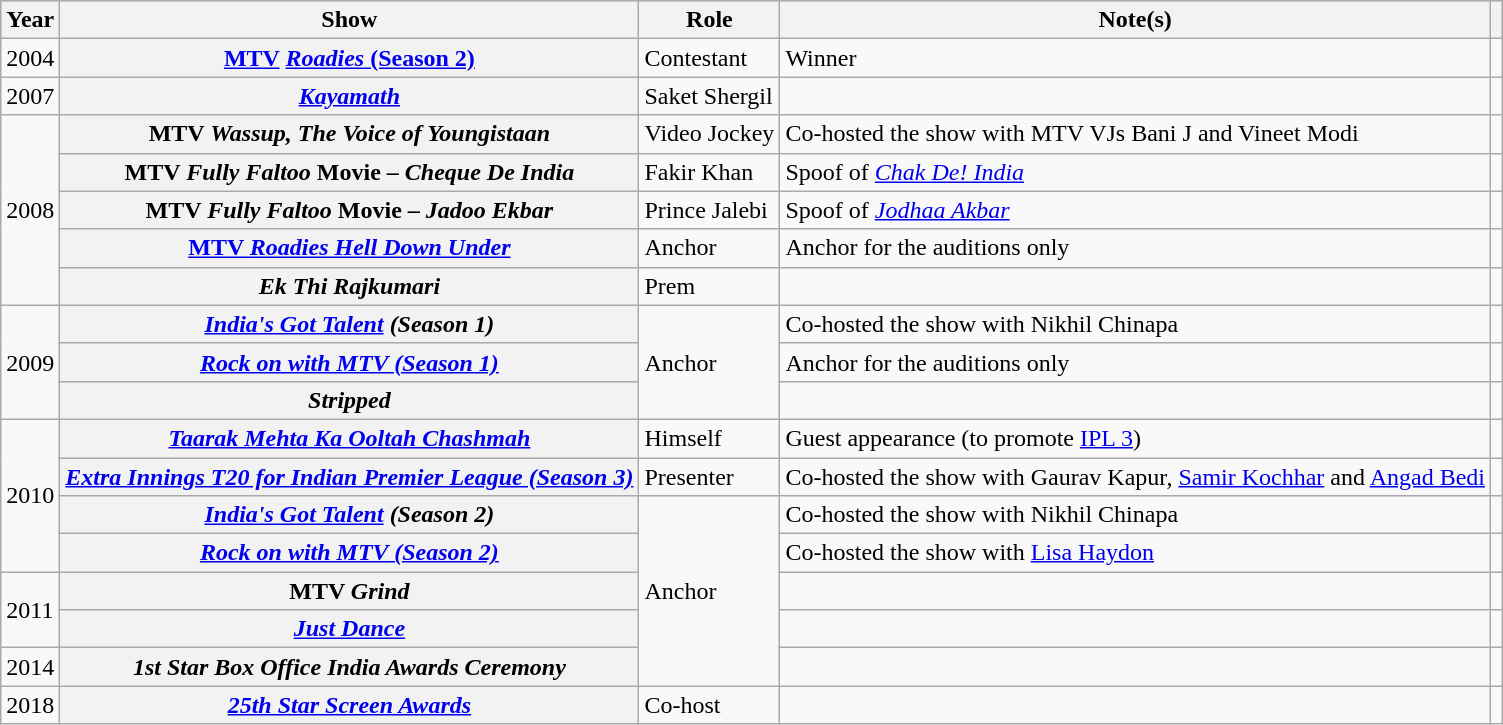<table class="wikitable plainrowheaders sortable">
<tr style="background:#ccc; text-align:center;">
<th>Year</th>
<th>Show</th>
<th>Role</th>
<th class="unsortable">Note(s)</th>
<th class="unsortable"></th>
</tr>
<tr>
<td>2004</td>
<th scope="row"><a href='#'>MTV</a> <a href='#'><em>Roadies</em> (Season 2)</a></th>
<td>Contestant</td>
<td>Winner</td>
<td style="text-align:center;"></td>
</tr>
<tr>
<td>2007</td>
<th scope="row"><em><a href='#'>Kayamath</a></em></th>
<td>Saket Shergil</td>
<td></td>
<td style="text-align:center;"></td>
</tr>
<tr>
<td rowspan="5">2008</td>
<th scope="row">MTV <em>Wassup, The Voice of Youngistaan</em></th>
<td>Video Jockey</td>
<td>Co-hosted the show with MTV VJs Bani J and Vineet Modi</td>
<td style="text-align:center;"></td>
</tr>
<tr>
<th scope="row">MTV <em>Fully Faltoo</em> Movie – <em>Cheque De India</em></th>
<td>Fakir Khan</td>
<td>Spoof of <em><a href='#'>Chak De! India</a></em></td>
<td style="text-align:center;"></td>
</tr>
<tr>
<th scope="row">MTV <em>Fully Faltoo</em> Movie – <em>Jadoo Ekbar</em></th>
<td>Prince Jalebi</td>
<td>Spoof of <em><a href='#'>Jodhaa Akbar</a></em></td>
<td style="text-align:center;"></td>
</tr>
<tr>
<th scope="row"><a href='#'>MTV <em>Roadies Hell Down Under</em></a></th>
<td>Anchor</td>
<td>Anchor for the auditions only</td>
<td style="text-align:center;"></td>
</tr>
<tr>
<th scope="row"><em>Ek Thi Rajkumari</em></th>
<td>Prem</td>
<td></td>
<td style="text-align:center;"></td>
</tr>
<tr>
<td rowspan="3">2009</td>
<th scope="row"><em><a href='#'>India's Got Talent</a> (Season 1)</em></th>
<td rowspan="3">Anchor</td>
<td>Co-hosted the show with Nikhil Chinapa</td>
<td style="text-align:center;"></td>
</tr>
<tr>
<th scope="row"><em><a href='#'>Rock on with MTV (Season 1)</a></em></th>
<td>Anchor for the auditions only</td>
<td style="text-align:center;"></td>
</tr>
<tr>
<th scope="row"><em>Stripped</em></th>
<td></td>
<td style="text-align:center;"></td>
</tr>
<tr>
<td rowspan="4">2010</td>
<th scope="row"><em><a href='#'>Taarak Mehta Ka Ooltah Chashmah</a></em></th>
<td>Himself</td>
<td>Guest appearance (to promote <a href='#'>IPL 3</a>)</td>
<td style="text-align:center;"></td>
</tr>
<tr>
<th scope="row"><em><a href='#'>Extra Innings T20 for Indian Premier League (Season 3)</a></em></th>
<td>Presenter</td>
<td>Co-hosted the show with Gaurav Kapur, <a href='#'>Samir Kochhar</a> and <a href='#'>Angad Bedi</a></td>
<td style="text-align:center;"></td>
</tr>
<tr>
<th scope="row"><em><a href='#'>India's Got Talent</a> (Season 2)</em></th>
<td rowspan="5">Anchor</td>
<td>Co-hosted the show with Nikhil Chinapa</td>
<td style="text-align:center;"></td>
</tr>
<tr>
<th scope="row"><em><a href='#'>Rock on with MTV (Season 2)</a></em></th>
<td>Co-hosted the show with <a href='#'>Lisa Haydon</a></td>
<td style="text-align:center;"></td>
</tr>
<tr>
<td rowspan="2">2011</td>
<th scope="row">MTV <em>Grind</em></th>
<td></td>
<td style="text-align:center;"></td>
</tr>
<tr>
<th scope="row"><em><a href='#'>Just Dance</a></em></th>
<td></td>
<td style="text-align:center;"></td>
</tr>
<tr>
<td>2014</td>
<th scope="row"><em>1st Star Box Office India Awards Ceremony</em></th>
<td></td>
<td style="text-align:center;"></td>
</tr>
<tr>
<td>2018</td>
<th scope="row"><em><a href='#'>25th Star Screen Awards</a></em></th>
<td>Co-host</td>
<td></td>
<td style="text-align:center;"></td>
</tr>
</table>
